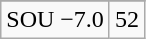<table class="wikitable">
<tr align="center">
</tr>
<tr align="center">
<td>SOU −7.0</td>
<td>52</td>
</tr>
</table>
